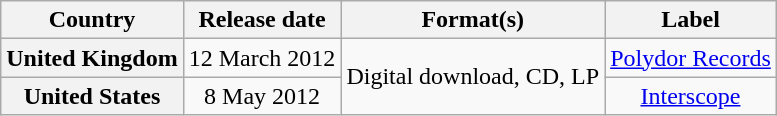<table class="wikitable plainrowheaders" style="text-align:center;" border="1">
<tr>
<th scope="col">Country</th>
<th scope="col">Release date</th>
<th scope="col">Format(s)</th>
<th scope="col">Label</th>
</tr>
<tr>
<th scope="row">United Kingdom</th>
<td>12 March 2012</td>
<td rowspan="2">Digital download, CD, LP</td>
<td><a href='#'>Polydor Records</a></td>
</tr>
<tr>
<th scope="row">United States</th>
<td>8 May 2012</td>
<td><a href='#'>Interscope</a></td>
</tr>
</table>
